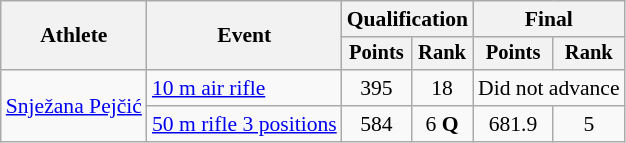<table class="wikitable" style="font-size:90%">
<tr>
<th rowspan="2">Athlete</th>
<th rowspan="2">Event</th>
<th colspan=2>Qualification</th>
<th colspan=2>Final</th>
</tr>
<tr style="font-size:95%">
<th>Points</th>
<th>Rank</th>
<th>Points</th>
<th>Rank</th>
</tr>
<tr align=center>
<td align=left rowspan=2><a href='#'>Snježana Pejčić</a></td>
<td align=left><a href='#'>10 m air rifle</a></td>
<td>395</td>
<td>18</td>
<td colspan=2>Did not advance</td>
</tr>
<tr align=center>
<td align=left><a href='#'>50 m rifle 3 positions</a></td>
<td>584</td>
<td>6 <strong>Q</strong></td>
<td>681.9</td>
<td>5</td>
</tr>
</table>
